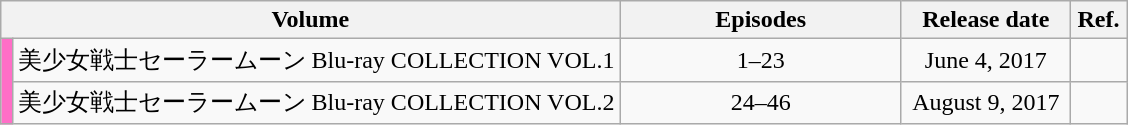<table class="wikitable" style="text-align: center;">
<tr>
<th colspan="2">Volume</th>
<th width="25%">Episodes</th>
<th width="15%">Release date</th>
<th width="5%">Ref.</th>
</tr>
<tr>
<td rowspan="2" width="1%" style="background: #FF6EC7;"></td>
<td>美少女戦士セーラームーン Blu-ray COLLECTION VOL.1</td>
<td>1–23</td>
<td>June 4, 2017</td>
<td></td>
</tr>
<tr>
<td>美少女戦士セーラームーン Blu-ray COLLECTION VOL.2</td>
<td>24–46</td>
<td>August 9, 2017</td>
<td></td>
</tr>
</table>
